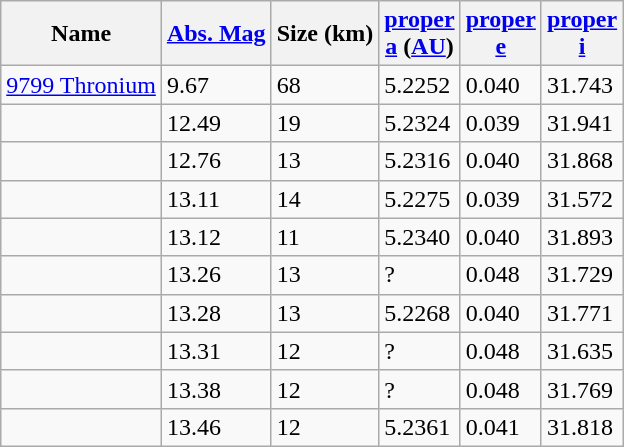<table class="wikitable sortable">
<tr>
<th>Name</th>
<th><a href='#'>Abs. Mag</a></th>
<th>Size (km)</th>
<th><a href='#'>proper<br>a</a> (<a href='#'>AU</a>)</th>
<th><a href='#'>proper<br>e</a></th>
<th><a href='#'>proper<br>i</a></th>
</tr>
<tr>
<td><a href='#'>9799 Thronium</a></td>
<td>9.67</td>
<td>68</td>
<td>5.2252</td>
<td>0.040</td>
<td>31.743</td>
</tr>
<tr>
<td></td>
<td>12.49</td>
<td>19</td>
<td>5.2324</td>
<td>0.039</td>
<td>31.941</td>
</tr>
<tr>
<td></td>
<td>12.76</td>
<td>13</td>
<td>5.2316</td>
<td>0.040</td>
<td>31.868</td>
</tr>
<tr>
<td></td>
<td>13.11</td>
<td>14</td>
<td>5.2275</td>
<td>0.039</td>
<td>31.572</td>
</tr>
<tr>
<td></td>
<td>13.12</td>
<td>11</td>
<td>5.2340</td>
<td>0.040</td>
<td>31.893</td>
</tr>
<tr>
<td></td>
<td>13.26</td>
<td>13</td>
<td>?</td>
<td>0.048</td>
<td>31.729</td>
</tr>
<tr>
<td></td>
<td>13.28</td>
<td>13</td>
<td>5.2268</td>
<td>0.040</td>
<td>31.771</td>
</tr>
<tr>
<td></td>
<td>13.31</td>
<td>12</td>
<td>?</td>
<td>0.048</td>
<td>31.635</td>
</tr>
<tr>
<td></td>
<td>13.38</td>
<td>12</td>
<td>?</td>
<td>0.048</td>
<td>31.769</td>
</tr>
<tr>
<td></td>
<td>13.46</td>
<td>12</td>
<td>5.2361</td>
<td>0.041</td>
<td>31.818</td>
</tr>
</table>
